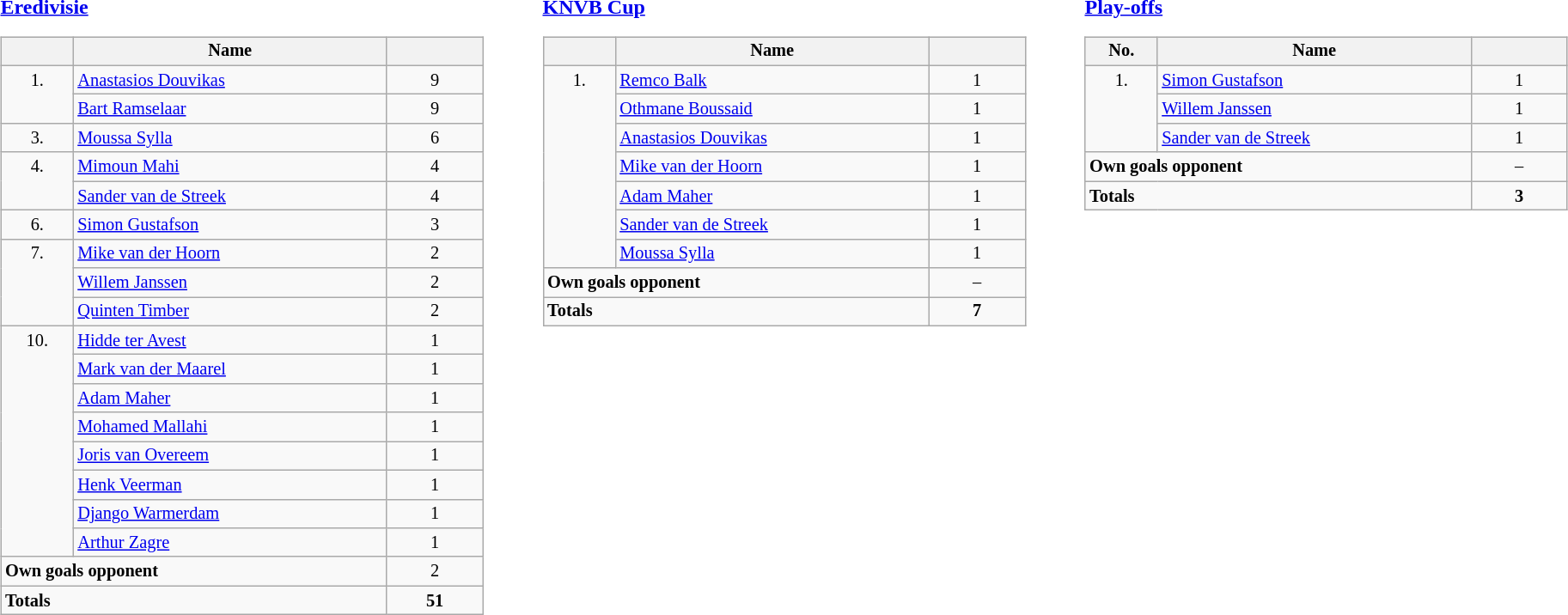<table style="width: 100%;">
<tr>
<td style="width: 33%; text-align: left; vertical-align: top;"><br><strong> <a href='#'>Eredivisie</a></strong><table class="wikitable" style="width: 90%; font-size: 85%;">
<tr style="vertical-align: top;">
<th style="width: 15%; text-align: center;"></th>
<th style="width: 65%; text-align: center;">Name</th>
<th style="width: 20%; text-align: center;"></th>
</tr>
<tr style="vertical-align: top;">
<td rowspan="2" style="text-align: center;">1.</td>
<td><strong></strong> <a href='#'>Anastasios Douvikas</a></td>
<td style="text-align: center;">9</td>
</tr>
<tr style="vertical-align: top;">
<td><strong></strong> <a href='#'>Bart Ramselaar</a></td>
<td style="text-align: center;">9</td>
</tr>
<tr style="vertical-align: top;">
<td rowspan="1" style="text-align: center;">3.</td>
<td><strong></strong> <a href='#'>Moussa Sylla</a></td>
<td style="text-align: center;">6</td>
</tr>
<tr style="vertical-align: top;">
<td rowspan="2" style="text-align: center;">4.</td>
<td><strong></strong> <a href='#'>Mimoun Mahi</a></td>
<td style="text-align: center;">4</td>
</tr>
<tr style="vertical-align: top;">
<td><strong></strong> <a href='#'>Sander van de Streek</a></td>
<td style="text-align: center;">4</td>
</tr>
<tr style="vertical-align: top;">
<td rowspan="1" style="text-align: center;">6.</td>
<td><strong></strong> <a href='#'>Simon Gustafson</a></td>
<td style="text-align: center;">3</td>
</tr>
<tr style="vertical-align: top;">
<td rowspan="3" style="text-align: center;">7.</td>
<td style="text-align: left;"><strong></strong> <a href='#'>Mike van der Hoorn</a></td>
<td style="text-align: center;">2</td>
</tr>
<tr>
<td><strong></strong> <a href='#'>Willem Janssen</a></td>
<td style="text-align: center;">2</td>
</tr>
<tr>
<td><strong></strong> <a href='#'>Quinten Timber</a></td>
<td style="text-align: center;">2</td>
</tr>
<tr style="vertical-align: top;">
<td rowspan="8" style="text-align: center;">10.</td>
<td><strong></strong> <a href='#'>Hidde ter Avest</a></td>
<td style="text-align: center;">1</td>
</tr>
<tr>
<td><strong></strong> <a href='#'>Mark van der Maarel</a></td>
<td style="text-align: center;">1</td>
</tr>
<tr>
<td><strong></strong> <a href='#'>Adam Maher</a></td>
<td style="text-align: center;">1</td>
</tr>
<tr>
<td><strong></strong> <a href='#'>Mohamed Mallahi</a></td>
<td style="text-align: center;">1</td>
</tr>
<tr>
<td><strong></strong> <a href='#'>Joris van Overeem</a></td>
<td style="text-align: center;">1</td>
</tr>
<tr>
<td><strong></strong> <a href='#'>Henk Veerman</a></td>
<td style="text-align: center;">1</td>
</tr>
<tr>
<td><strong></strong> <a href='#'>Django Warmerdam</a></td>
<td style="text-align: center;">1</td>
</tr>
<tr>
<td><strong></strong> <a href='#'>Arthur Zagre</a></td>
<td style="text-align: center;">1</td>
</tr>
<tr style="vertical-align: top;">
<td colspan="2"><strong>Own goals opponent</strong></td>
<td style="text-align: center;">2</td>
</tr>
<tr style="vertical-align: top;">
<td colspan="2"><strong>Totals</strong></td>
<td style="text-align: center;"><strong>51</strong></td>
</tr>
</table>
</td>
<td style="width: 33%; text-align: left; vertical-align: top;"><br><strong> <a href='#'>KNVB Cup</a></strong><table class="wikitable" style="width: 90%; font-size: 85%;">
<tr style="vertical-align: top;">
<th style="width: 15%; text-align: center;"></th>
<th style="width: 65%; text-align: center;">Name</th>
<th style="width: 20%; text-align: center;"></th>
</tr>
<tr style="vertical-align: top;">
<td rowspan="7" style="text-align: center;">1.</td>
<td><strong></strong> <a href='#'>Remco Balk</a></td>
<td style="text-align: center;">1</td>
</tr>
<tr>
<td><strong></strong> <a href='#'>Othmane Boussaid</a></td>
<td style="text-align: center;">1</td>
</tr>
<tr>
<td><strong></strong> <a href='#'>Anastasios Douvikas</a></td>
<td style="text-align: center;">1</td>
</tr>
<tr>
<td><strong></strong> <a href='#'>Mike van der Hoorn</a></td>
<td style="text-align: center;">1</td>
</tr>
<tr>
<td><strong></strong> <a href='#'>Adam Maher</a></td>
<td style="text-align: center;">1</td>
</tr>
<tr>
<td><strong></strong> <a href='#'>Sander van de Streek</a></td>
<td style="text-align: center;">1</td>
</tr>
<tr>
<td><strong></strong> <a href='#'>Moussa Sylla</a></td>
<td style="text-align: center;">1</td>
</tr>
<tr style="vertical-align: top;">
<td colspan="2"><strong>Own goals opponent</strong></td>
<td style="text-align: center;">–</td>
</tr>
<tr style="vertical-align: top;">
<td colspan="2"><strong>Totals</strong></td>
<td style="text-align: center;"><strong>7</strong></td>
</tr>
</table>
</td>
<td style="width: 33%; text-align: left; vertical-align: top;"><br><strong> <a href='#'>Play-offs</a></strong><table class="wikitable" style="width: 90%; font-size: 85%;">
<tr style="vertical-align: top;">
<th style="width: 15%; text-align: center;">No.</th>
<th style="width: 65%; text-align: center;">Name</th>
<th style="width: 20%; text-align: center;"></th>
</tr>
<tr style="vertical-align: top;">
<td rowspan="3" style="text-align: center;">1.</td>
<td><strong></strong> <a href='#'>Simon Gustafson</a></td>
<td style="text-align: center;">1</td>
</tr>
<tr>
<td><strong></strong> <a href='#'>Willem Janssen</a></td>
<td style="text-align: center;">1</td>
</tr>
<tr>
<td><strong></strong> <a href='#'>Sander van de Streek</a></td>
<td style="text-align: center;">1</td>
</tr>
<tr style="vertical-align: top;">
<td colspan="2"><strong>Own goals opponent</strong></td>
<td style="text-align: center;">–</td>
</tr>
<tr style="vertical-align: top;">
<td colspan="2"><strong>Totals</strong></td>
<td style="text-align: center;"><strong>3</strong></td>
</tr>
</table>
</td>
</tr>
</table>
